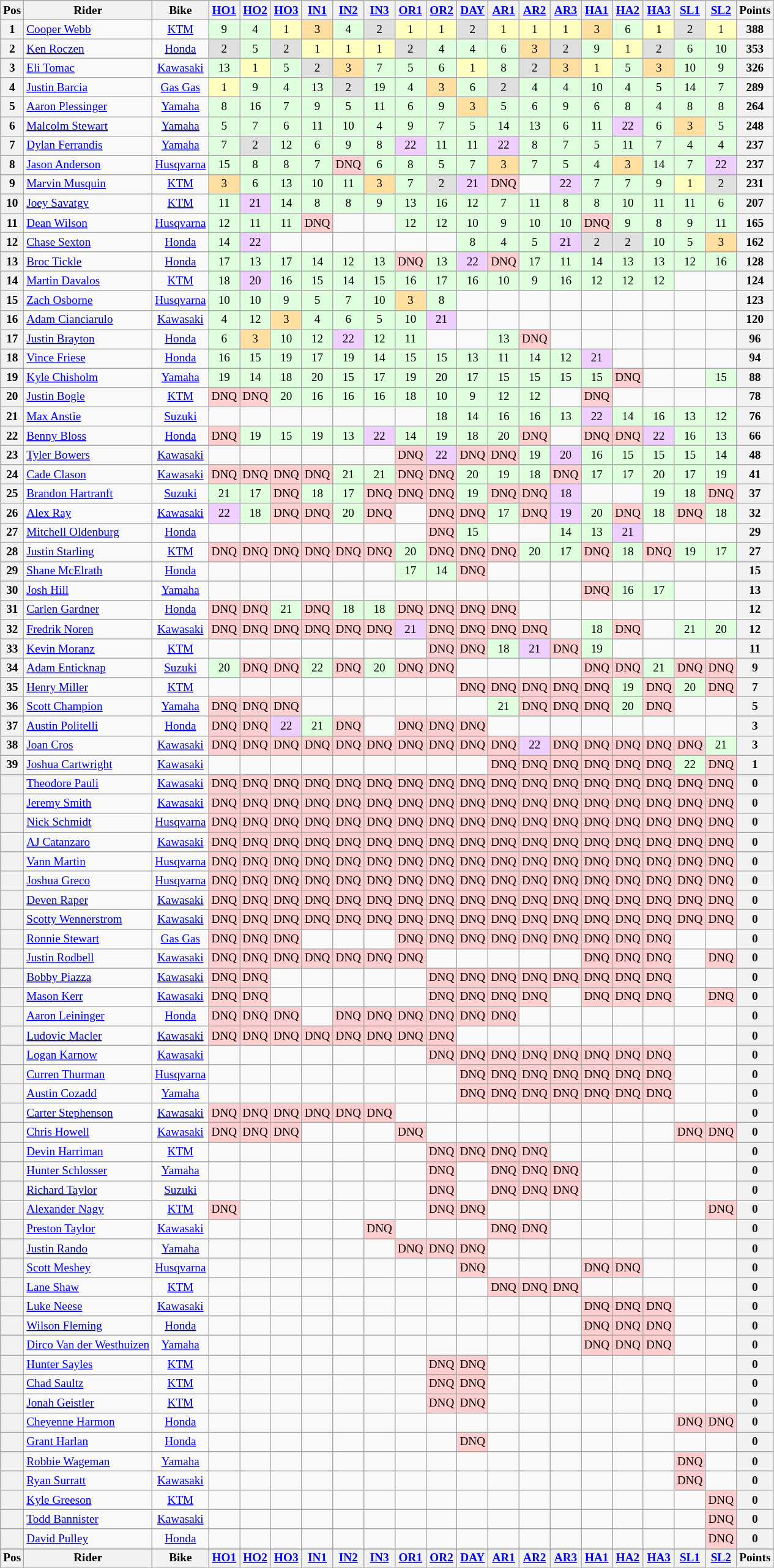<table class="wikitable" style="font-size: 80%; text-align:center">
<tr valign="top">
<th valign="middle">Pos</th>
<th valign="middle">Rider</th>
<th valign="middle">Bike</th>
<th><a href='#'>HO1</a><br></th>
<th><a href='#'>HO2</a><br></th>
<th><a href='#'>HO3</a><br></th>
<th><a href='#'>IN1</a><br></th>
<th><a href='#'>IN2</a><br></th>
<th><a href='#'>IN3</a><br></th>
<th><a href='#'>OR1</a><br></th>
<th><a href='#'>OR2</a><br></th>
<th><a href='#'>DAY</a><br></th>
<th><a href='#'>AR1</a><br></th>
<th><a href='#'>AR2</a><br></th>
<th><a href='#'>AR3</a><br></th>
<th><a href='#'>HA1</a><br></th>
<th><a href='#'>HA2</a><br></th>
<th><a href='#'>HA3</a><br></th>
<th><a href='#'>SL1</a><br></th>
<th><a href='#'>SL2</a><br></th>
<th valign="middle">Points</th>
</tr>
<tr>
<th>1</th>
<td align=left> <a href='#'>Cooper Webb</a></td>
<td><a href='#'>KTM</a></td>
<td style="background:#dfffdf;">9</td>
<td style="background:#dfffdf;">4</td>
<td style="background:#ffffbf;">1</td>
<td style="background:#ffdf9f;">3</td>
<td style="background:#dfffdf;">4</td>
<td style="background:#dfdfdf;">2</td>
<td style="background:#ffffbf;">1</td>
<td style="background:#ffffbf;">1</td>
<td style="background:#dfdfdf;">2</td>
<td style="background:#ffffbf;">1</td>
<td style="background:#ffffbf;">1</td>
<td style="background:#ffffbf;">1</td>
<td style="background:#ffdf9f;">3</td>
<td style="background:#dfffdf;">6</td>
<td style="background:#ffffbf;">1</td>
<td style="background:#dfdfdf;">2</td>
<td style="background:#ffffbf;">1</td>
<th>388</th>
</tr>
<tr>
<th>2</th>
<td align=left> <a href='#'>Ken Roczen</a></td>
<td><a href='#'>Honda</a></td>
<td style="background:#dfdfdf;">2</td>
<td style="background:#dfffdf;">5</td>
<td style="background:#dfdfdf;">2</td>
<td style="background:#ffffbf;">1</td>
<td style="background:#ffffbf;">1</td>
<td style="background:#ffffbf;">1</td>
<td style="background:#dfdfdf;">2</td>
<td style="background:#dfffdf;">4</td>
<td style="background:#dfffdf;">4</td>
<td style="background:#dfffdf;">6</td>
<td style="background:#ffdf9f;">3</td>
<td style="background:#dfdfdf;">2</td>
<td style="background:#dfffdf;">9</td>
<td style="background:#ffffbf;">1</td>
<td style="background:#dfdfdf;">2</td>
<td style="background:#dfffdf;">6</td>
<td style="background:#dfffdf;">10</td>
<th>353</th>
</tr>
<tr>
<th>3</th>
<td align=left> <a href='#'>Eli Tomac</a></td>
<td><a href='#'>Kawasaki</a></td>
<td style="background:#dfffdf;">13</td>
<td style="background:#ffffbf;">1</td>
<td style="background:#dfffdf;">5</td>
<td style="background:#dfdfdf;">2</td>
<td style="background:#ffdf9f;">3</td>
<td style="background:#dfffdf;">7</td>
<td style="background:#dfffdf;">5</td>
<td style="background:#dfffdf;">6</td>
<td style="background:#ffffbf;">1</td>
<td style="background:#dfffdf;">8</td>
<td style="background:#dfdfdf;">2</td>
<td style="background:#ffdf9f;">3</td>
<td style="background:#ffffbf;">1</td>
<td style="background:#dfffdf;">5</td>
<td style="background:#ffdf9f;">3</td>
<td style="background:#dfffdf;">10</td>
<td style="background:#dfffdf;">9</td>
<th>326</th>
</tr>
<tr>
<th>4</th>
<td align=left> <a href='#'>Justin Barcia</a></td>
<td><a href='#'>Gas Gas</a></td>
<td style="background:#ffffbf;">1</td>
<td style="background:#dfffdf;">9</td>
<td style="background:#dfffdf;">4</td>
<td style="background:#dfffdf;">13</td>
<td style="background:#dfdfdf;">2</td>
<td style="background:#dfffdf;">19</td>
<td style="background:#dfffdf;">4</td>
<td style="background:#ffdf9f;">3</td>
<td style="background:#dfffdf;">6</td>
<td style="background:#dfdfdf;">2</td>
<td style="background:#dfffdf;">4</td>
<td style="background:#dfffdf;">4</td>
<td style="background:#dfffdf;">10</td>
<td style="background:#dfffdf;">4</td>
<td style="background:#dfffdf;">5</td>
<td style="background:#dfffdf;">14</td>
<td style="background:#dfffdf;">7</td>
<th>289</th>
</tr>
<tr>
<th>5</th>
<td align=left> <a href='#'>Aaron Plessinger</a></td>
<td><a href='#'>Yamaha</a></td>
<td style="background:#dfffdf;">8</td>
<td style="background:#dfffdf;">16</td>
<td style="background:#dfffdf;">7</td>
<td style="background:#dfffdf;">9</td>
<td style="background:#dfffdf;">5</td>
<td style="background:#dfffdf;">11</td>
<td style="background:#dfffdf;">6</td>
<td style="background:#dfffdf;">9</td>
<td style="background:#ffdf9f;">3</td>
<td style="background:#dfffdf;">5</td>
<td style="background:#dfffdf;">6</td>
<td style="background:#dfffdf;">9</td>
<td style="background:#dfffdf;">6</td>
<td style="background:#dfffdf;">8</td>
<td style="background:#dfffdf;">4</td>
<td style="background:#dfffdf;">8</td>
<td style="background:#dfffdf;">8</td>
<th>264</th>
</tr>
<tr>
<th>6</th>
<td align=left> <a href='#'>Malcolm Stewart</a></td>
<td><a href='#'>Yamaha</a></td>
<td style="background:#dfffdf;">5</td>
<td style="background:#dfffdf;">7</td>
<td style="background:#dfffdf;">6</td>
<td style="background:#dfffdf;">11</td>
<td style="background:#dfffdf;">10</td>
<td style="background:#dfffdf;">4</td>
<td style="background:#dfffdf;">9</td>
<td style="background:#dfffdf;">7</td>
<td style="background:#dfffdf;">5</td>
<td style="background:#dfffdf;">14</td>
<td style="background:#dfffdf;">13</td>
<td style="background:#dfffdf;">6</td>
<td style="background:#dfffdf;">11</td>
<td style="background:#efcfff;">22</td>
<td style="background:#dfffdf;">6</td>
<td style="background:#ffdf9f;">3</td>
<td style="background:#dfffdf;">5</td>
<th>248</th>
</tr>
<tr>
<th>7</th>
<td align=left> <a href='#'>Dylan Ferrandis</a></td>
<td><a href='#'>Yamaha</a></td>
<td style="background:#dfffdf;">7</td>
<td style="background:#dfdfdf;">2</td>
<td style="background:#dfffdf;">12</td>
<td style="background:#dfffdf;">6</td>
<td style="background:#dfffdf;">9</td>
<td style="background:#dfffdf;">8</td>
<td style="background:#efcfff;">22</td>
<td style="background:#dfffdf;">11</td>
<td style="background:#dfffdf;">11</td>
<td style="background:#efcfff;">22</td>
<td style="background:#dfffdf;">8</td>
<td style="background:#dfffdf;">7</td>
<td style="background:#dfffdf;">5</td>
<td style="background:#dfffdf;">11</td>
<td style="background:#dfffdf;">7</td>
<td style="background:#dfffdf;">4</td>
<td style="background:#dfffdf;">4</td>
<th>237</th>
</tr>
<tr>
<th>8</th>
<td align=left> <a href='#'>Jason Anderson</a></td>
<td><a href='#'>Husqvarna</a></td>
<td style="background:#dfffdf;">15</td>
<td style="background:#dfffdf;">8</td>
<td style="background:#dfffdf;">8</td>
<td style="background:#dfffdf;">7</td>
<td style="background:#ffcfcf;">DNQ</td>
<td style="background:#dfffdf;">6</td>
<td style="background:#dfffdf;">8</td>
<td style="background:#dfffdf;">5</td>
<td style="background:#dfffdf;">7</td>
<td style="background:#ffdf9f;">3</td>
<td style="background:#dfffdf;">7</td>
<td style="background:#dfffdf;">5</td>
<td style="background:#dfffdf;">4</td>
<td style="background:#ffdf9f;">3</td>
<td style="background:#dfffdf;">14</td>
<td style="background:#dfffdf;">7</td>
<td style="background:#efcfff;">22</td>
<th>237</th>
</tr>
<tr>
<th>9</th>
<td align=left> <a href='#'>Marvin Musquin</a></td>
<td><a href='#'>KTM</a></td>
<td style="background:#ffdf9f;">3</td>
<td style="background:#dfffdf;">6</td>
<td style="background:#dfffdf;">13</td>
<td style="background:#dfffdf;">10</td>
<td style="background:#dfffdf;">11</td>
<td style="background:#ffdf9f;">3</td>
<td style="background:#dfffdf;">7</td>
<td style="background:#dfdfdf;">2</td>
<td style="background:#efcfff;">21</td>
<td style="background:#ffcfcf;">DNQ</td>
<td></td>
<td style="background:#efcfff;">22</td>
<td style="background:#dfffdf;">7</td>
<td style="background:#dfffdf;">7</td>
<td style="background:#dfffdf;">9</td>
<td style="background:#ffffbf;">1</td>
<td style="background:#dfdfdf;">2</td>
<th>231</th>
</tr>
<tr>
<th>10</th>
<td align=left> <a href='#'>Joey Savatgy</a></td>
<td><a href='#'>KTM</a></td>
<td style="background:#dfffdf;">11</td>
<td style="background:#efcfff;">21</td>
<td style="background:#dfffdf;">14</td>
<td style="background:#dfffdf;">8</td>
<td style="background:#dfffdf;">8</td>
<td style="background:#dfffdf;">9</td>
<td style="background:#dfffdf;">13</td>
<td style="background:#dfffdf;">16</td>
<td style="background:#dfffdf;">12</td>
<td style="background:#dfffdf;">7</td>
<td style="background:#dfffdf;">11</td>
<td style="background:#dfffdf;">8</td>
<td style="background:#dfffdf;">8</td>
<td style="background:#dfffdf;">10</td>
<td style="background:#dfffdf;">11</td>
<td style="background:#dfffdf;">11</td>
<td style="background:#dfffdf;">6</td>
<th>207</th>
</tr>
<tr>
<th>11</th>
<td align=left> <a href='#'>Dean Wilson</a></td>
<td><a href='#'>Husqvarna</a></td>
<td style="background:#dfffdf;">12</td>
<td style="background:#dfffdf;">11</td>
<td style="background:#dfffdf;">11</td>
<td style="background:#ffcfcf;">DNQ</td>
<td></td>
<td></td>
<td style="background:#dfffdf;">12</td>
<td style="background:#dfffdf;">12</td>
<td style="background:#dfffdf;">10</td>
<td style="background:#dfffdf;">9</td>
<td style="background:#dfffdf;">10</td>
<td style="background:#dfffdf;">10</td>
<td style="background:#ffcfcf;">DNQ</td>
<td style="background:#dfffdf;">9</td>
<td style="background:#dfffdf;">8</td>
<td style="background:#dfffdf;">9</td>
<td style="background:#dfffdf;">11</td>
<th>165</th>
</tr>
<tr>
<th>12</th>
<td align=left> <a href='#'>Chase Sexton</a></td>
<td><a href='#'>Honda</a></td>
<td style="background:#dfffdf;">14</td>
<td style="background:#efcfff;">22</td>
<td></td>
<td></td>
<td></td>
<td></td>
<td></td>
<td></td>
<td style="background:#dfffdf;">8</td>
<td style="background:#dfffdf;">4</td>
<td style="background:#dfffdf;">5</td>
<td style="background:#efcfff;">21</td>
<td style="background:#dfdfdf;">2</td>
<td style="background:#dfdfdf;">2</td>
<td style="background:#dfffdf;">10</td>
<td style="background:#dfffdf;">5</td>
<td style="background:#ffdf9f;">3</td>
<th>162</th>
</tr>
<tr>
<th>13</th>
<td align=left> <a href='#'>Broc Tickle</a></td>
<td><a href='#'>Honda</a></td>
<td style="background:#dfffdf;">17</td>
<td style="background:#dfffdf;">13</td>
<td style="background:#dfffdf;">17</td>
<td style="background:#dfffdf;">14</td>
<td style="background:#dfffdf;">12</td>
<td style="background:#dfffdf;">13</td>
<td style="background:#ffcfcf;">DNQ</td>
<td style="background:#dfffdf;">13</td>
<td style="background:#efcfff;">22</td>
<td style="background:#ffcfcf;">DNQ</td>
<td style="background:#dfffdf;">17</td>
<td style="background:#dfffdf;">11</td>
<td style="background:#dfffdf;">14</td>
<td style="background:#dfffdf;">13</td>
<td style="background:#dfffdf;">13</td>
<td style="background:#dfffdf;">12</td>
<td style="background:#dfffdf;">16</td>
<th>128</th>
</tr>
<tr>
<th>14</th>
<td align=left> <a href='#'>Martin Davalos</a></td>
<td><a href='#'>KTM</a></td>
<td style="background:#dfffdf;">18</td>
<td style="background:#efcfff;">20</td>
<td style="background:#dfffdf;">16</td>
<td style="background:#dfffdf;">15</td>
<td style="background:#dfffdf;">14</td>
<td style="background:#dfffdf;">15</td>
<td style="background:#dfffdf;">16</td>
<td style="background:#dfffdf;">17</td>
<td style="background:#dfffdf;">16</td>
<td style="background:#dfffdf;">10</td>
<td style="background:#dfffdf;">9</td>
<td style="background:#dfffdf;">16</td>
<td style="background:#dfffdf;">12</td>
<td style="background:#dfffdf;">12</td>
<td style="background:#dfffdf;">12</td>
<td></td>
<td></td>
<th>124</th>
</tr>
<tr>
<th>15</th>
<td align=left> <a href='#'>Zach Osborne</a></td>
<td><a href='#'>Husqvarna</a></td>
<td style="background:#dfffdf;">10</td>
<td style="background:#dfffdf;">10</td>
<td style="background:#dfffdf;">9</td>
<td style="background:#dfffdf;">5</td>
<td style="background:#dfffdf;">7</td>
<td style="background:#dfffdf;">10</td>
<td style="background:#ffdf9f;">3</td>
<td style="background:#dfffdf;">8</td>
<td></td>
<td></td>
<td></td>
<td></td>
<td></td>
<td></td>
<td></td>
<td></td>
<td></td>
<th>123</th>
</tr>
<tr>
<th>16</th>
<td align=left> <a href='#'>Adam Cianciarulo</a></td>
<td><a href='#'>Kawasaki</a></td>
<td style="background:#dfffdf;">4</td>
<td style="background:#dfffdf;">12</td>
<td style="background:#ffdf9f;">3</td>
<td style="background:#dfffdf;">4</td>
<td style="background:#dfffdf;">6</td>
<td style="background:#dfffdf;">5</td>
<td style="background:#dfffdf;">10</td>
<td style="background:#efcfff;">21</td>
<td></td>
<td></td>
<td></td>
<td></td>
<td></td>
<td></td>
<td></td>
<td></td>
<td></td>
<th>120</th>
</tr>
<tr>
<th>17</th>
<td align=left> <a href='#'>Justin Brayton</a></td>
<td><a href='#'>Honda</a></td>
<td style="background:#dfffdf;">6</td>
<td style="background:#ffdf9f;">3</td>
<td style="background:#dfffdf;">10</td>
<td style="background:#dfffdf;">12</td>
<td style="background:#efcfff;">22</td>
<td style="background:#dfffdf;">12</td>
<td style="background:#dfffdf;">11</td>
<td></td>
<td></td>
<td style="background:#dfffdf;">13</td>
<td style="background:#ffcfcf;">DNQ</td>
<td></td>
<td></td>
<td></td>
<td></td>
<td></td>
<td></td>
<th>96</th>
</tr>
<tr>
<th>18</th>
<td align=left> <a href='#'>Vince Friese</a></td>
<td><a href='#'>Honda</a></td>
<td style="background:#dfffdf;">16</td>
<td style="background:#dfffdf;">15</td>
<td style="background:#dfffdf;">19</td>
<td style="background:#dfffdf;">17</td>
<td style="background:#dfffdf;">19</td>
<td style="background:#dfffdf;">14</td>
<td style="background:#dfffdf;">15</td>
<td style="background:#dfffdf;">15</td>
<td style="background:#dfffdf;">13</td>
<td style="background:#dfffdf;">11</td>
<td style="background:#dfffdf;">14</td>
<td style="background:#dfffdf;">12</td>
<td style="background:#efcfff;">21</td>
<td></td>
<td></td>
<td></td>
<td></td>
<th>94</th>
</tr>
<tr>
<th>19</th>
<td align=left> <a href='#'>Kyle Chisholm</a></td>
<td><a href='#'>Yamaha</a></td>
<td style="background:#dfffdf;">19</td>
<td style="background:#dfffdf;">14</td>
<td style="background:#dfffdf;">18</td>
<td style="background:#dfffdf;">20</td>
<td style="background:#dfffdf;">15</td>
<td style="background:#dfffdf;">17</td>
<td style="background:#dfffdf;">19</td>
<td style="background:#dfffdf;">20</td>
<td style="background:#dfffdf;">17</td>
<td style="background:#dfffdf;">15</td>
<td style="background:#dfffdf;">15</td>
<td style="background:#dfffdf;">15</td>
<td style="background:#dfffdf;">15</td>
<td style="background:#ffcfcf;">DNQ</td>
<td></td>
<td></td>
<td style="background:#dfffdf;">15</td>
<th>88</th>
</tr>
<tr>
<th>20</th>
<td align=left> <a href='#'>Justin Bogle</a></td>
<td><a href='#'>KTM</a></td>
<td style="background:#ffcfcf;">DNQ</td>
<td style="background:#ffcfcf;">DNQ</td>
<td style="background:#dfffdf;">20</td>
<td style="background:#dfffdf;">16</td>
<td style="background:#dfffdf;">16</td>
<td style="background:#dfffdf;">16</td>
<td style="background:#dfffdf;">18</td>
<td style="background:#dfffdf;">10</td>
<td style="background:#dfffdf;">9</td>
<td style="background:#dfffdf;">12</td>
<td style="background:#dfffdf;">12</td>
<td></td>
<td style="background:#ffcfcf;">DNQ</td>
<td></td>
<td></td>
<td></td>
<td></td>
<th>78</th>
</tr>
<tr>
<th>21</th>
<td align=left> <a href='#'>Max Anstie</a></td>
<td><a href='#'>Suzuki</a></td>
<td></td>
<td></td>
<td></td>
<td></td>
<td></td>
<td></td>
<td></td>
<td style="background:#dfffdf;">18</td>
<td style="background:#dfffdf;">14</td>
<td style="background:#dfffdf;">16</td>
<td style="background:#dfffdf;">16</td>
<td style="background:#dfffdf;">13</td>
<td style="background:#efcfff;">22</td>
<td style="background:#dfffdf;">14</td>
<td style="background:#dfffdf;">16</td>
<td style="background:#dfffdf;">13</td>
<td style="background:#dfffdf;">12</td>
<th>76</th>
</tr>
<tr>
<th>22</th>
<td align=left> <a href='#'>Benny Bloss</a></td>
<td><a href='#'>Honda</a></td>
<td style="background:#ffcfcf;">DNQ</td>
<td style="background:#dfffdf;">19</td>
<td style="background:#dfffdf;">15</td>
<td style="background:#dfffdf;">19</td>
<td style="background:#dfffdf;">13</td>
<td style="background:#efcfff;">22</td>
<td style="background:#dfffdf;">14</td>
<td style="background:#dfffdf;">19</td>
<td style="background:#dfffdf;">18</td>
<td style="background:#dfffdf;">20</td>
<td style="background:#ffcfcf;">DNQ</td>
<td></td>
<td style="background:#ffcfcf;">DNQ</td>
<td style="background:#ffcfcf;">DNQ</td>
<td style="background:#efcfff;">22</td>
<td style="background:#dfffdf;">16</td>
<td style="background:#dfffdf;">13</td>
<th>66</th>
</tr>
<tr>
<th>23</th>
<td align=left> <a href='#'>Tyler Bowers</a></td>
<td><a href='#'>Kawasaki</a></td>
<td></td>
<td></td>
<td></td>
<td></td>
<td></td>
<td></td>
<td style="background:#ffcfcf;">DNQ</td>
<td style="background:#efcfff;">22</td>
<td style="background:#ffcfcf;">DNQ</td>
<td style="background:#ffcfcf;">DNQ</td>
<td style="background:#dfffdf;">19</td>
<td style="background:#efcfff;">20</td>
<td style="background:#dfffdf;">16</td>
<td style="background:#dfffdf;">15</td>
<td style="background:#dfffdf;">15</td>
<td style="background:#dfffdf;">15</td>
<td style="background:#dfffdf;">14</td>
<th>48</th>
</tr>
<tr>
<th>24</th>
<td align=left> <a href='#'>Cade Clason</a></td>
<td><a href='#'>Kawasaki</a></td>
<td style="background:#ffcfcf;">DNQ</td>
<td style="background:#ffcfcf;">DNQ</td>
<td style="background:#ffcfcf;">DNQ</td>
<td style="background:#ffcfcf;">DNQ</td>
<td style="background:#dfffdf;">21</td>
<td style="background:#dfffdf;">21</td>
<td style="background:#ffcfcf;">DNQ</td>
<td style="background:#ffcfcf;">DNQ</td>
<td style="background:#dfffdf;">20</td>
<td style="background:#dfffdf;">19</td>
<td style="background:#dfffdf;">18</td>
<td style="background:#ffcfcf;">DNQ</td>
<td style="background:#dfffdf;">17</td>
<td style="background:#dfffdf;">17</td>
<td style="background:#dfffdf;">20</td>
<td style="background:#dfffdf;">17</td>
<td style="background:#dfffdf;">19</td>
<th>41</th>
</tr>
<tr>
<th>25</th>
<td align=left> <a href='#'>Brandon Hartranft</a></td>
<td><a href='#'>Suzuki</a></td>
<td style="background:#dfffdf;">21</td>
<td style="background:#dfffdf;">17</td>
<td style="background:#ffcfcf;">DNQ</td>
<td style="background:#dfffdf;">18</td>
<td style="background:#dfffdf;">17</td>
<td style="background:#ffcfcf;">DNQ</td>
<td style="background:#ffcfcf;">DNQ</td>
<td style="background:#ffcfcf;">DNQ</td>
<td style="background:#dfffdf;">19</td>
<td style="background:#ffcfcf;">DNQ</td>
<td style="background:#ffcfcf;">DNQ</td>
<td style="background:#efcfff;">18</td>
<td></td>
<td></td>
<td style="background:#dfffdf;">19</td>
<td style="background:#dfffdf;">18</td>
<td style="background:#ffcfcf;">DNQ</td>
<th>37</th>
</tr>
<tr>
<th>26</th>
<td align=left> <a href='#'>Alex Ray</a></td>
<td><a href='#'>Kawasaki</a></td>
<td style="background:#efcfff;">22</td>
<td style="background:#dfffdf;">18</td>
<td style="background:#ffcfcf;">DNQ</td>
<td style="background:#ffcfcf;">DNQ</td>
<td style="background:#dfffdf;">20</td>
<td style="background:#ffcfcf;">DNQ</td>
<td></td>
<td style="background:#ffcfcf;">DNQ</td>
<td style="background:#ffcfcf;">DNQ</td>
<td style="background:#dfffdf;">17</td>
<td style="background:#ffcfcf;">DNQ</td>
<td style="background:#efcfff;">19</td>
<td style="background:#dfffdf;">20</td>
<td style="background:#ffcfcf;">DNQ</td>
<td style="background:#dfffdf;">18</td>
<td style="background:#ffcfcf;">DNQ</td>
<td style="background:#dfffdf;">18</td>
<th>32</th>
</tr>
<tr>
<th>27</th>
<td align=left> <a href='#'>Mitchell Oldenburg</a></td>
<td><a href='#'>Honda</a></td>
<td></td>
<td></td>
<td></td>
<td></td>
<td></td>
<td></td>
<td></td>
<td style="background:#ffcfcf;">DNQ</td>
<td style="background:#dfffdf;">15</td>
<td></td>
<td></td>
<td style="background:#dfffdf;">14</td>
<td style="background:#dfffdf;">13</td>
<td style="background:#efcfff;">21</td>
<td></td>
<td></td>
<td></td>
<th>29</th>
</tr>
<tr>
<th>28</th>
<td align=left> <a href='#'>Justin Starling</a></td>
<td><a href='#'>KTM</a></td>
<td style="background:#ffcfcf;">DNQ</td>
<td style="background:#ffcfcf;">DNQ</td>
<td style="background:#ffcfcf;">DNQ</td>
<td style="background:#ffcfcf;">DNQ</td>
<td style="background:#ffcfcf;">DNQ</td>
<td style="background:#ffcfcf;">DNQ</td>
<td style="background:#dfffdf;">20</td>
<td style="background:#ffcfcf;">DNQ</td>
<td style="background:#ffcfcf;">DNQ</td>
<td style="background:#ffcfcf;">DNQ</td>
<td style="background:#dfffdf;">20</td>
<td style="background:#dfffdf;">17</td>
<td style="background:#ffcfcf;">DNQ</td>
<td style="background:#dfffdf;">18</td>
<td style="background:#ffcfcf;">DNQ</td>
<td style="background:#dfffdf;">19</td>
<td style="background:#dfffdf;">17</td>
<th>27</th>
</tr>
<tr>
<th>29</th>
<td align=left> <a href='#'>Shane McElrath</a></td>
<td><a href='#'>Honda</a></td>
<td></td>
<td></td>
<td></td>
<td></td>
<td></td>
<td></td>
<td style="background:#dfffdf;">17</td>
<td style="background:#dfffdf;">14</td>
<td style="background:#ffcfcf;">DNQ</td>
<td></td>
<td></td>
<td></td>
<td></td>
<td></td>
<td></td>
<td></td>
<td></td>
<th>15</th>
</tr>
<tr>
<th>30</th>
<td align=left> <a href='#'>Josh Hill</a></td>
<td><a href='#'>Yamaha</a></td>
<td></td>
<td></td>
<td></td>
<td></td>
<td></td>
<td></td>
<td></td>
<td></td>
<td></td>
<td></td>
<td></td>
<td></td>
<td style="background:#ffcfcf;">DNQ</td>
<td style="background:#dfffdf;">16</td>
<td style="background:#dfffdf;">17</td>
<td></td>
<td></td>
<th>13</th>
</tr>
<tr>
<th>31</th>
<td align=left> <a href='#'>Carlen Gardner</a></td>
<td><a href='#'>Honda</a></td>
<td style="background:#ffcfcf;">DNQ</td>
<td style="background:#ffcfcf;">DNQ</td>
<td style="background:#dfffdf;">21</td>
<td style="background:#ffcfcf;">DNQ</td>
<td style="background:#dfffdf;">18</td>
<td style="background:#dfffdf;">18</td>
<td style="background:#ffcfcf;">DNQ</td>
<td style="background:#ffcfcf;">DNQ</td>
<td style="background:#ffcfcf;">DNQ</td>
<td style="background:#ffcfcf;">DNQ</td>
<td></td>
<td></td>
<td></td>
<td></td>
<td></td>
<td></td>
<td></td>
<th>12</th>
</tr>
<tr>
<th>32</th>
<td align=left> <a href='#'>Fredrik Noren</a></td>
<td><a href='#'>Kawasaki</a></td>
<td style="background:#ffcfcf;">DNQ</td>
<td style="background:#ffcfcf;">DNQ</td>
<td style="background:#ffcfcf;">DNQ</td>
<td style="background:#ffcfcf;">DNQ</td>
<td style="background:#ffcfcf;">DNQ</td>
<td style="background:#ffcfcf;">DNQ</td>
<td style="background:#efcfff;">21</td>
<td style="background:#ffcfcf;">DNQ</td>
<td style="background:#ffcfcf;">DNQ</td>
<td style="background:#ffcfcf;">DNQ</td>
<td style="background:#ffcfcf;">DNQ</td>
<td></td>
<td style="background:#dfffdf;">18</td>
<td style="background:#ffcfcf;">DNQ</td>
<td></td>
<td style="background:#dfffdf;">21</td>
<td style="background:#dfffdf;">20</td>
<th>12</th>
</tr>
<tr>
<th>33</th>
<td align=left> <a href='#'>Kevin Moranz</a></td>
<td><a href='#'>KTM</a></td>
<td></td>
<td></td>
<td></td>
<td></td>
<td></td>
<td></td>
<td></td>
<td style="background:#ffcfcf;">DNQ</td>
<td style="background:#ffcfcf;">DNQ</td>
<td style="background:#dfffdf;">18</td>
<td style="background:#efcfff;">21</td>
<td style="background:#ffcfcf;">DNQ</td>
<td style="background:#dfffdf;">19</td>
<td></td>
<td></td>
<td></td>
<td></td>
<th>11</th>
</tr>
<tr>
<th>34</th>
<td align=left> <a href='#'>Adam Enticknap</a></td>
<td><a href='#'>Suzuki</a></td>
<td style="background:#dfffdf;">20</td>
<td style="background:#ffcfcf;">DNQ</td>
<td style="background:#ffcfcf;">DNQ</td>
<td style="background:#dfffdf;">22</td>
<td style="background:#ffcfcf;">DNQ</td>
<td style="background:#dfffdf;">20</td>
<td style="background:#ffcfcf;">DNQ</td>
<td style="background:#ffcfcf;">DNQ</td>
<td></td>
<td></td>
<td></td>
<td></td>
<td style="background:#ffcfcf;">DNQ</td>
<td style="background:#ffcfcf;">DNQ</td>
<td style="background:#dfffdf;">21</td>
<td style="background:#ffcfcf;">DNQ</td>
<td style="background:#ffcfcf;">DNQ</td>
<th>9</th>
</tr>
<tr>
<th>35</th>
<td align=left> <a href='#'>Henry Miller</a></td>
<td><a href='#'>KTM</a></td>
<td></td>
<td></td>
<td></td>
<td></td>
<td></td>
<td></td>
<td></td>
<td></td>
<td style="background:#ffcfcf;">DNQ</td>
<td style="background:#ffcfcf;">DNQ</td>
<td style="background:#ffcfcf;">DNQ</td>
<td style="background:#ffcfcf;">DNQ</td>
<td style="background:#ffcfcf;">DNQ</td>
<td style="background:#dfffdf;">19</td>
<td style="background:#ffcfcf;">DNQ</td>
<td style="background:#dfffdf;">20</td>
<td style="background:#ffcfcf;">DNQ</td>
<th>7</th>
</tr>
<tr>
<th>36</th>
<td align=left> <a href='#'>Scott Champion</a></td>
<td><a href='#'>Yamaha</a></td>
<td style="background:#ffcfcf;">DNQ</td>
<td style="background:#ffcfcf;">DNQ</td>
<td style="background:#ffcfcf;">DNQ</td>
<td></td>
<td></td>
<td></td>
<td></td>
<td></td>
<td></td>
<td style="background:#dfffdf;">21</td>
<td style="background:#ffcfcf;">DNQ</td>
<td style="background:#ffcfcf;">DNQ</td>
<td style="background:#ffcfcf;">DNQ</td>
<td style="background:#dfffdf;">20</td>
<td style="background:#ffcfcf;">DNQ</td>
<td></td>
<td></td>
<th>5</th>
</tr>
<tr>
<th>37</th>
<td align=left> <a href='#'>Austin Politelli</a></td>
<td><a href='#'>Honda</a></td>
<td style="background:#ffcfcf;">DNQ</td>
<td style="background:#ffcfcf;">DNQ</td>
<td style="background:#efcfff;">22</td>
<td style="background:#dfffdf;">21</td>
<td style="background:#ffcfcf;">DNQ</td>
<td></td>
<td style="background:#ffcfcf;">DNQ</td>
<td style="background:#ffcfcf;">DNQ</td>
<td style="background:#ffcfcf;">DNQ</td>
<td></td>
<td></td>
<td></td>
<td></td>
<td></td>
<td></td>
<td></td>
<td></td>
<th>3</th>
</tr>
<tr>
<th>38</th>
<td align=left> <a href='#'>Joan Cros</a></td>
<td><a href='#'>Kawasaki</a></td>
<td style="background:#ffcfcf;">DNQ</td>
<td style="background:#ffcfcf;">DNQ</td>
<td style="background:#ffcfcf;">DNQ</td>
<td style="background:#ffcfcf;">DNQ</td>
<td style="background:#ffcfcf;">DNQ</td>
<td style="background:#ffcfcf;">DNQ</td>
<td style="background:#ffcfcf;">DNQ</td>
<td style="background:#ffcfcf;">DNQ</td>
<td style="background:#ffcfcf;">DNQ</td>
<td style="background:#ffcfcf;">DNQ</td>
<td style="background:#efcfff;">22</td>
<td style="background:#ffcfcf;">DNQ</td>
<td style="background:#ffcfcf;">DNQ</td>
<td style="background:#ffcfcf;">DNQ</td>
<td style="background:#ffcfcf;">DNQ</td>
<td style="background:#ffcfcf;">DNQ</td>
<td style="background:#dfffdf;">21</td>
<th>3</th>
</tr>
<tr>
<th>39</th>
<td align=left> <a href='#'>Joshua Cartwright</a></td>
<td><a href='#'>Kawasaki</a></td>
<td></td>
<td></td>
<td></td>
<td></td>
<td></td>
<td></td>
<td></td>
<td></td>
<td></td>
<td style="background:#ffcfcf;">DNQ</td>
<td style="background:#ffcfcf;">DNQ</td>
<td style="background:#ffcfcf;">DNQ</td>
<td style="background:#ffcfcf;">DNQ</td>
<td style="background:#ffcfcf;">DNQ</td>
<td style="background:#ffcfcf;">DNQ</td>
<td style="background:#dfffdf;">22</td>
<td style="background:#ffcfcf;">DNQ</td>
<th>1</th>
</tr>
<tr>
<th></th>
<td align=left> <a href='#'>Theodore Pauli</a></td>
<td><a href='#'>Kawasaki</a></td>
<td style="background:#ffcfcf;">DNQ</td>
<td style="background:#ffcfcf;">DNQ</td>
<td style="background:#ffcfcf;">DNQ</td>
<td style="background:#ffcfcf;">DNQ</td>
<td style="background:#ffcfcf;">DNQ</td>
<td style="background:#ffcfcf;">DNQ</td>
<td style="background:#ffcfcf;">DNQ</td>
<td style="background:#ffcfcf;">DNQ</td>
<td style="background:#ffcfcf;">DNQ</td>
<td style="background:#ffcfcf;">DNQ</td>
<td style="background:#ffcfcf;">DNQ</td>
<td style="background:#ffcfcf;">DNQ</td>
<td style="background:#ffcfcf;">DNQ</td>
<td style="background:#ffcfcf;">DNQ</td>
<td style="background:#ffcfcf;">DNQ</td>
<td style="background:#ffcfcf;">DNQ</td>
<td style="background:#ffcfcf;">DNQ</td>
<th>0</th>
</tr>
<tr>
<th></th>
<td align=left> <a href='#'>Jeremy Smith</a></td>
<td><a href='#'>Kawasaki</a></td>
<td style="background:#ffcfcf;">DNQ</td>
<td style="background:#ffcfcf;">DNQ</td>
<td style="background:#ffcfcf;">DNQ</td>
<td style="background:#ffcfcf;">DNQ</td>
<td style="background:#ffcfcf;">DNQ</td>
<td style="background:#ffcfcf;">DNQ</td>
<td style="background:#ffcfcf;">DNQ</td>
<td style="background:#ffcfcf;">DNQ</td>
<td style="background:#ffcfcf;">DNQ</td>
<td style="background:#ffcfcf;">DNQ</td>
<td style="background:#ffcfcf;">DNQ</td>
<td style="background:#ffcfcf;">DNQ</td>
<td style="background:#ffcfcf;">DNQ</td>
<td style="background:#ffcfcf;">DNQ</td>
<td style="background:#ffcfcf;">DNQ</td>
<td style="background:#ffcfcf;">DNQ</td>
<td style="background:#ffcfcf;">DNQ</td>
<th>0</th>
</tr>
<tr>
<th></th>
<td align=left> <a href='#'>Nick Schmidt</a></td>
<td><a href='#'>Husqvarna</a></td>
<td style="background:#ffcfcf;">DNQ</td>
<td style="background:#ffcfcf;">DNQ</td>
<td style="background:#ffcfcf;">DNQ</td>
<td style="background:#ffcfcf;">DNQ</td>
<td style="background:#ffcfcf;">DNQ</td>
<td style="background:#ffcfcf;">DNQ</td>
<td style="background:#ffcfcf;">DNQ</td>
<td style="background:#ffcfcf;">DNQ</td>
<td style="background:#ffcfcf;">DNQ</td>
<td style="background:#ffcfcf;">DNQ</td>
<td style="background:#ffcfcf;">DNQ</td>
<td style="background:#ffcfcf;">DNQ</td>
<td style="background:#ffcfcf;">DNQ</td>
<td style="background:#ffcfcf;">DNQ</td>
<td style="background:#ffcfcf;">DNQ</td>
<td style="background:#ffcfcf;">DNQ</td>
<td style="background:#ffcfcf;">DNQ</td>
<th>0</th>
</tr>
<tr>
<th></th>
<td align=left> <a href='#'>AJ Catanzaro</a></td>
<td><a href='#'>Kawasaki</a></td>
<td style="background:#ffcfcf;">DNQ</td>
<td style="background:#ffcfcf;">DNQ</td>
<td style="background:#ffcfcf;">DNQ</td>
<td style="background:#ffcfcf;">DNQ</td>
<td style="background:#ffcfcf;">DNQ</td>
<td style="background:#ffcfcf;">DNQ</td>
<td style="background:#ffcfcf;">DNQ</td>
<td style="background:#ffcfcf;">DNQ</td>
<td style="background:#ffcfcf;">DNQ</td>
<td style="background:#ffcfcf;">DNQ</td>
<td style="background:#ffcfcf;">DNQ</td>
<td style="background:#ffcfcf;">DNQ</td>
<td style="background:#ffcfcf;">DNQ</td>
<td style="background:#ffcfcf;">DNQ</td>
<td style="background:#ffcfcf;">DNQ</td>
<td style="background:#ffcfcf;">DNQ</td>
<td style="background:#ffcfcf;">DNQ</td>
<th>0</th>
</tr>
<tr>
<th></th>
<td align=left> <a href='#'>Vann Martin</a></td>
<td><a href='#'>Husqvarna</a></td>
<td style="background:#ffcfcf;">DNQ</td>
<td style="background:#ffcfcf;">DNQ</td>
<td style="background:#ffcfcf;">DNQ</td>
<td style="background:#ffcfcf;">DNQ</td>
<td style="background:#ffcfcf;">DNQ</td>
<td style="background:#ffcfcf;">DNQ</td>
<td style="background:#ffcfcf;">DNQ</td>
<td style="background:#ffcfcf;">DNQ</td>
<td style="background:#ffcfcf;">DNQ</td>
<td style="background:#ffcfcf;">DNQ</td>
<td style="background:#ffcfcf;">DNQ</td>
<td style="background:#ffcfcf;">DNQ</td>
<td style="background:#ffcfcf;">DNQ</td>
<td style="background:#ffcfcf;">DNQ</td>
<td style="background:#ffcfcf;">DNQ</td>
<td style="background:#ffcfcf;">DNQ</td>
<td style="background:#ffcfcf;">DNQ</td>
<th>0</th>
</tr>
<tr>
<th></th>
<td align=left> <a href='#'>Joshua Greco</a></td>
<td><a href='#'>Husqvarna</a></td>
<td style="background:#ffcfcf;">DNQ</td>
<td style="background:#ffcfcf;">DNQ</td>
<td style="background:#ffcfcf;">DNQ</td>
<td style="background:#ffcfcf;">DNQ</td>
<td style="background:#ffcfcf;">DNQ</td>
<td style="background:#ffcfcf;">DNQ</td>
<td style="background:#ffcfcf;">DNQ</td>
<td style="background:#ffcfcf;">DNQ</td>
<td style="background:#ffcfcf;">DNQ</td>
<td style="background:#ffcfcf;">DNQ</td>
<td style="background:#ffcfcf;">DNQ</td>
<td style="background:#ffcfcf;">DNQ</td>
<td style="background:#ffcfcf;">DNQ</td>
<td style="background:#ffcfcf;">DNQ</td>
<td style="background:#ffcfcf;">DNQ</td>
<td style="background:#ffcfcf;">DNQ</td>
<td style="background:#ffcfcf;">DNQ</td>
<th>0</th>
</tr>
<tr>
<th></th>
<td align=left> <a href='#'>Deven Raper</a></td>
<td><a href='#'>Kawasaki</a></td>
<td style="background:#ffcfcf;">DNQ</td>
<td style="background:#ffcfcf;">DNQ</td>
<td style="background:#ffcfcf;">DNQ</td>
<td style="background:#ffcfcf;">DNQ</td>
<td style="background:#ffcfcf;">DNQ</td>
<td style="background:#ffcfcf;">DNQ</td>
<td style="background:#ffcfcf;">DNQ</td>
<td style="background:#ffcfcf;">DNQ</td>
<td style="background:#ffcfcf;">DNQ</td>
<td style="background:#ffcfcf;">DNQ</td>
<td style="background:#ffcfcf;">DNQ</td>
<td style="background:#ffcfcf;">DNQ</td>
<td style="background:#ffcfcf;">DNQ</td>
<td style="background:#ffcfcf;">DNQ</td>
<td style="background:#ffcfcf;">DNQ</td>
<td style="background:#ffcfcf;">DNQ</td>
<td style="background:#ffcfcf;">DNQ</td>
<th>0</th>
</tr>
<tr>
<th></th>
<td align=left> <a href='#'>Scotty Wennerstrom</a></td>
<td><a href='#'>Kawasaki</a></td>
<td style="background:#ffcfcf;">DNQ</td>
<td style="background:#ffcfcf;">DNQ</td>
<td style="background:#ffcfcf;">DNQ</td>
<td style="background:#ffcfcf;">DNQ</td>
<td style="background:#ffcfcf;">DNQ</td>
<td style="background:#ffcfcf;">DNQ</td>
<td style="background:#ffcfcf;">DNQ</td>
<td style="background:#ffcfcf;">DNQ</td>
<td style="background:#ffcfcf;">DNQ</td>
<td style="background:#ffcfcf;">DNQ</td>
<td style="background:#ffcfcf;">DNQ</td>
<td style="background:#ffcfcf;">DNQ</td>
<td style="background:#ffcfcf;">DNQ</td>
<td style="background:#ffcfcf;">DNQ</td>
<td style="background:#ffcfcf;">DNQ</td>
<td style="background:#ffcfcf;">DNQ</td>
<td style="background:#ffcfcf;">DNQ</td>
<th>0</th>
</tr>
<tr>
<th></th>
<td align=left> <a href='#'>Ronnie Stewart</a></td>
<td><a href='#'>Gas Gas</a></td>
<td style="background:#ffcfcf;">DNQ</td>
<td style="background:#ffcfcf;">DNQ</td>
<td style="background:#ffcfcf;">DNQ</td>
<td></td>
<td></td>
<td></td>
<td style="background:#ffcfcf;">DNQ</td>
<td style="background:#ffcfcf;">DNQ</td>
<td style="background:#ffcfcf;">DNQ</td>
<td style="background:#ffcfcf;">DNQ</td>
<td style="background:#ffcfcf;">DNQ</td>
<td style="background:#ffcfcf;">DNQ</td>
<td style="background:#ffcfcf;">DNQ</td>
<td style="background:#ffcfcf;">DNQ</td>
<td style="background:#ffcfcf;">DNQ</td>
<td></td>
<td></td>
<th>0</th>
</tr>
<tr>
<th></th>
<td align=left> <a href='#'>Justin Rodbell</a></td>
<td><a href='#'>Kawasaki</a></td>
<td style="background:#ffcfcf;">DNQ</td>
<td style="background:#ffcfcf;">DNQ</td>
<td style="background:#ffcfcf;">DNQ</td>
<td style="background:#ffcfcf;">DNQ</td>
<td style="background:#ffcfcf;">DNQ</td>
<td style="background:#ffcfcf;">DNQ</td>
<td style="background:#ffcfcf;">DNQ</td>
<td></td>
<td></td>
<td></td>
<td></td>
<td></td>
<td style="background:#ffcfcf;">DNQ</td>
<td style="background:#ffcfcf;">DNQ</td>
<td style="background:#ffcfcf;">DNQ</td>
<td></td>
<td style="background:#ffcfcf;">DNQ</td>
<th>0</th>
</tr>
<tr>
<th></th>
<td align=left> <a href='#'>Bobby Piazza</a></td>
<td><a href='#'>Kawasaki</a></td>
<td style="background:#ffcfcf;">DNQ</td>
<td style="background:#ffcfcf;">DNQ</td>
<td></td>
<td></td>
<td></td>
<td></td>
<td></td>
<td style="background:#ffcfcf;">DNQ</td>
<td style="background:#ffcfcf;">DNQ</td>
<td style="background:#ffcfcf;">DNQ</td>
<td style="background:#ffcfcf;">DNQ</td>
<td style="background:#ffcfcf;">DNQ</td>
<td style="background:#ffcfcf;">DNQ</td>
<td style="background:#ffcfcf;">DNQ</td>
<td style="background:#ffcfcf;">DNQ</td>
<td></td>
<td></td>
<th>0</th>
</tr>
<tr>
<th></th>
<td align=left> <a href='#'>Mason Kerr</a></td>
<td><a href='#'>Kawasaki</a></td>
<td style="background:#ffcfcf;">DNQ</td>
<td style="background:#ffcfcf;">DNQ</td>
<td></td>
<td></td>
<td></td>
<td></td>
<td></td>
<td style="background:#ffcfcf;">DNQ</td>
<td style="background:#ffcfcf;">DNQ</td>
<td style="background:#ffcfcf;">DNQ</td>
<td style="background:#ffcfcf;">DNQ</td>
<td></td>
<td style="background:#ffcfcf;">DNQ</td>
<td style="background:#ffcfcf;">DNQ</td>
<td style="background:#ffcfcf;">DNQ</td>
<td></td>
<td style="background:#ffcfcf;">DNQ</td>
<th>0</th>
</tr>
<tr>
<th></th>
<td align=left> <a href='#'>Aaron Leininger</a></td>
<td><a href='#'>Honda</a></td>
<td style="background:#ffcfcf;">DNQ</td>
<td style="background:#ffcfcf;">DNQ</td>
<td style="background:#ffcfcf;">DNQ</td>
<td></td>
<td style="background:#ffcfcf;">DNQ</td>
<td style="background:#ffcfcf;">DNQ</td>
<td style="background:#ffcfcf;">DNQ</td>
<td style="background:#ffcfcf;">DNQ</td>
<td style="background:#ffcfcf;">DNQ</td>
<td style="background:#ffcfcf;">DNQ</td>
<td></td>
<td></td>
<td></td>
<td></td>
<td></td>
<td></td>
<td></td>
<th>0</th>
</tr>
<tr>
<th></th>
<td align=left> <a href='#'>Ludovic Macler</a></td>
<td><a href='#'>Kawasaki</a></td>
<td style="background:#ffcfcf;">DNQ</td>
<td style="background:#ffcfcf;">DNQ</td>
<td style="background:#ffcfcf;">DNQ</td>
<td style="background:#ffcfcf;">DNQ</td>
<td style="background:#ffcfcf;">DNQ</td>
<td style="background:#ffcfcf;">DNQ</td>
<td style="background:#ffcfcf;">DNQ</td>
<td style="background:#ffcfcf;">DNQ</td>
<td></td>
<td></td>
<td></td>
<td></td>
<td></td>
<td></td>
<td></td>
<td></td>
<td></td>
<th>0</th>
</tr>
<tr>
<th></th>
<td align=left> <a href='#'>Logan Karnow</a></td>
<td><a href='#'>Kawasaki</a></td>
<td></td>
<td></td>
<td></td>
<td></td>
<td></td>
<td></td>
<td></td>
<td style="background:#ffcfcf;">DNQ</td>
<td style="background:#ffcfcf;">DNQ</td>
<td style="background:#ffcfcf;">DNQ</td>
<td style="background:#ffcfcf;">DNQ</td>
<td style="background:#ffcfcf;">DNQ</td>
<td style="background:#ffcfcf;">DNQ</td>
<td style="background:#ffcfcf;">DNQ</td>
<td style="background:#ffcfcf;">DNQ</td>
<td></td>
<td></td>
<th>0</th>
</tr>
<tr>
<th></th>
<td align=left> <a href='#'>Curren Thurman</a></td>
<td><a href='#'>Husqvarna</a></td>
<td></td>
<td></td>
<td></td>
<td></td>
<td></td>
<td></td>
<td></td>
<td></td>
<td style="background:#ffcfcf;">DNQ</td>
<td style="background:#ffcfcf;">DNQ</td>
<td style="background:#ffcfcf;">DNQ</td>
<td style="background:#ffcfcf;">DNQ</td>
<td style="background:#ffcfcf;">DNQ</td>
<td style="background:#ffcfcf;">DNQ</td>
<td style="background:#ffcfcf;">DNQ</td>
<td></td>
<td></td>
<th>0</th>
</tr>
<tr>
<th></th>
<td align=left> <a href='#'>Austin Cozadd</a></td>
<td><a href='#'>Yamaha</a></td>
<td></td>
<td></td>
<td></td>
<td></td>
<td></td>
<td></td>
<td></td>
<td></td>
<td style="background:#ffcfcf;">DNQ</td>
<td style="background:#ffcfcf;">DNQ</td>
<td style="background:#ffcfcf;">DNQ</td>
<td style="background:#ffcfcf;">DNQ</td>
<td style="background:#ffcfcf;">DNQ</td>
<td style="background:#ffcfcf;">DNQ</td>
<td style="background:#ffcfcf;">DNQ</td>
<td></td>
<td></td>
<th>0</th>
</tr>
<tr>
<th></th>
<td align=left> <a href='#'>Carter Stephenson</a></td>
<td><a href='#'>Kawasaki</a></td>
<td style="background:#ffcfcf;">DNQ</td>
<td style="background:#ffcfcf;">DNQ</td>
<td style="background:#ffcfcf;">DNQ</td>
<td style="background:#ffcfcf;">DNQ</td>
<td style="background:#ffcfcf;">DNQ</td>
<td style="background:#ffcfcf;">DNQ</td>
<td></td>
<td></td>
<td></td>
<td></td>
<td></td>
<td></td>
<td></td>
<td></td>
<td></td>
<td></td>
<td></td>
<th>0</th>
</tr>
<tr>
<th></th>
<td align=left> <a href='#'>Chris Howell</a></td>
<td><a href='#'>Kawasaki</a></td>
<td style="background:#ffcfcf;">DNQ</td>
<td style="background:#ffcfcf;">DNQ</td>
<td style="background:#ffcfcf;">DNQ</td>
<td></td>
<td></td>
<td></td>
<td style="background:#ffcfcf;">DNQ</td>
<td></td>
<td></td>
<td></td>
<td></td>
<td></td>
<td></td>
<td></td>
<td></td>
<td style="background:#ffcfcf;">DNQ</td>
<td style="background:#ffcfcf;">DNQ</td>
<th>0</th>
</tr>
<tr>
<th></th>
<td align=left> <a href='#'>Devin Harriman</a></td>
<td><a href='#'>KTM</a></td>
<td></td>
<td></td>
<td></td>
<td></td>
<td></td>
<td></td>
<td></td>
<td style="background:#ffcfcf;">DNQ</td>
<td style="background:#ffcfcf;">DNQ</td>
<td style="background:#ffcfcf;">DNQ</td>
<td style="background:#ffcfcf;">DNQ</td>
<td></td>
<td></td>
<td></td>
<td></td>
<td></td>
<td></td>
<th>0</th>
</tr>
<tr>
<th></th>
<td align=left> <a href='#'>Hunter Schlosser</a></td>
<td><a href='#'>Yamaha</a></td>
<td></td>
<td></td>
<td></td>
<td></td>
<td></td>
<td></td>
<td></td>
<td style="background:#ffcfcf;">DNQ</td>
<td></td>
<td style="background:#ffcfcf;">DNQ</td>
<td style="background:#ffcfcf;">DNQ</td>
<td style="background:#ffcfcf;">DNQ</td>
<td></td>
<td></td>
<td></td>
<td></td>
<td></td>
<th>0</th>
</tr>
<tr>
<th></th>
<td align=left> <a href='#'>Richard Taylor</a></td>
<td><a href='#'>Suzuki</a></td>
<td></td>
<td></td>
<td></td>
<td></td>
<td></td>
<td></td>
<td></td>
<td style="background:#ffcfcf;">DNQ</td>
<td></td>
<td style="background:#ffcfcf;">DNQ</td>
<td style="background:#ffcfcf;">DNQ</td>
<td style="background:#ffcfcf;">DNQ</td>
<td></td>
<td></td>
<td></td>
<td></td>
<td></td>
<th>0</th>
</tr>
<tr>
<th></th>
<td align=left> <a href='#'>Alexander Nagy</a></td>
<td><a href='#'>KTM</a></td>
<td style="background:#ffcfcf;">DNQ</td>
<td></td>
<td></td>
<td></td>
<td></td>
<td></td>
<td></td>
<td style="background:#ffcfcf;">DNQ</td>
<td style="background:#ffcfcf;">DNQ</td>
<td></td>
<td></td>
<td></td>
<td></td>
<td></td>
<td></td>
<td></td>
<td style="background:#ffcfcf;">DNQ</td>
<th>0</th>
</tr>
<tr>
<th></th>
<td align=left> <a href='#'>Preston Taylor</a></td>
<td><a href='#'>Kawasaki</a></td>
<td></td>
<td></td>
<td></td>
<td></td>
<td></td>
<td style="background:#ffcfcf;">DNQ</td>
<td></td>
<td></td>
<td></td>
<td style="background:#ffcfcf;">DNQ</td>
<td style="background:#ffcfcf;">DNQ</td>
<td></td>
<td></td>
<td></td>
<td></td>
<td></td>
<td></td>
<th>0</th>
</tr>
<tr>
<th></th>
<td align=left> <a href='#'>Justin Rando</a></td>
<td><a href='#'>Yamaha</a></td>
<td></td>
<td></td>
<td></td>
<td></td>
<td></td>
<td></td>
<td style="background:#ffcfcf;">DNQ</td>
<td style="background:#ffcfcf;">DNQ</td>
<td style="background:#ffcfcf;">DNQ</td>
<td></td>
<td></td>
<td></td>
<td></td>
<td></td>
<td></td>
<td></td>
<td></td>
<th>0</th>
</tr>
<tr>
<th></th>
<td align=left> <a href='#'>Scott Meshey</a></td>
<td><a href='#'>Husqvarna</a></td>
<td></td>
<td></td>
<td></td>
<td></td>
<td></td>
<td></td>
<td></td>
<td></td>
<td style="background:#ffcfcf;">DNQ</td>
<td></td>
<td></td>
<td></td>
<td style="background:#ffcfcf;">DNQ</td>
<td style="background:#ffcfcf;">DNQ</td>
<td></td>
<td></td>
<td></td>
<th>0</th>
</tr>
<tr>
<th></th>
<td align=left> <a href='#'>Lane Shaw</a></td>
<td><a href='#'>KTM</a></td>
<td></td>
<td></td>
<td></td>
<td></td>
<td></td>
<td></td>
<td></td>
<td></td>
<td></td>
<td style="background:#ffcfcf;">DNQ</td>
<td style="background:#ffcfcf;">DNQ</td>
<td style="background:#ffcfcf;">DNQ</td>
<td></td>
<td></td>
<td></td>
<td></td>
<td></td>
<th>0</th>
</tr>
<tr>
<th></th>
<td align=left> <a href='#'>Luke Neese</a></td>
<td><a href='#'>Kawasaki</a></td>
<td></td>
<td></td>
<td></td>
<td></td>
<td></td>
<td></td>
<td></td>
<td></td>
<td></td>
<td></td>
<td></td>
<td></td>
<td style="background:#ffcfcf;">DNQ</td>
<td style="background:#ffcfcf;">DNQ</td>
<td style="background:#ffcfcf;">DNQ</td>
<td></td>
<td></td>
<th>0</th>
</tr>
<tr>
<th></th>
<td align=left> <a href='#'>Wilson Fleming</a></td>
<td><a href='#'>Honda</a></td>
<td></td>
<td></td>
<td></td>
<td></td>
<td></td>
<td></td>
<td></td>
<td></td>
<td></td>
<td></td>
<td></td>
<td></td>
<td style="background:#ffcfcf;">DNQ</td>
<td style="background:#ffcfcf;">DNQ</td>
<td style="background:#ffcfcf;">DNQ</td>
<td></td>
<td></td>
<th>0</th>
</tr>
<tr>
<th></th>
<td align=left> <a href='#'>Dirco Van der Westhuizen</a></td>
<td><a href='#'>Yamaha</a></td>
<td></td>
<td></td>
<td></td>
<td></td>
<td></td>
<td></td>
<td></td>
<td></td>
<td></td>
<td></td>
<td></td>
<td></td>
<td style="background:#ffcfcf;">DNQ</td>
<td style="background:#ffcfcf;">DNQ</td>
<td style="background:#ffcfcf;">DNQ</td>
<td></td>
<td></td>
<th>0</th>
</tr>
<tr>
<th></th>
<td align=left> <a href='#'>Hunter Sayles</a></td>
<td><a href='#'>KTM</a></td>
<td></td>
<td></td>
<td></td>
<td></td>
<td></td>
<td></td>
<td></td>
<td style="background:#ffcfcf;">DNQ</td>
<td style="background:#ffcfcf;">DNQ</td>
<td></td>
<td></td>
<td></td>
<td></td>
<td></td>
<td></td>
<td></td>
<td></td>
<th>0</th>
</tr>
<tr>
<th></th>
<td align=left> <a href='#'>Chad Saultz</a></td>
<td><a href='#'>KTM</a></td>
<td></td>
<td></td>
<td></td>
<td></td>
<td></td>
<td></td>
<td></td>
<td style="background:#ffcfcf;">DNQ</td>
<td style="background:#ffcfcf;">DNQ</td>
<td></td>
<td></td>
<td></td>
<td></td>
<td></td>
<td></td>
<td></td>
<td></td>
<th>0</th>
</tr>
<tr>
<th></th>
<td align=left> <a href='#'>Jonah Geistler</a></td>
<td><a href='#'>KTM</a></td>
<td></td>
<td></td>
<td></td>
<td></td>
<td></td>
<td></td>
<td></td>
<td style="background:#ffcfcf;">DNQ</td>
<td style="background:#ffcfcf;">DNQ</td>
<td></td>
<td></td>
<td></td>
<td></td>
<td></td>
<td></td>
<td></td>
<td></td>
<th>0</th>
</tr>
<tr>
<th></th>
<td align=left> <a href='#'>Cheyenne Harmon</a></td>
<td><a href='#'>Honda</a></td>
<td></td>
<td></td>
<td></td>
<td></td>
<td></td>
<td></td>
<td></td>
<td></td>
<td></td>
<td></td>
<td></td>
<td></td>
<td></td>
<td></td>
<td></td>
<td style="background:#ffcfcf;">DNQ</td>
<td style="background:#ffcfcf;">DNQ</td>
<th>0</th>
</tr>
<tr>
<th></th>
<td align=left> <a href='#'>Grant Harlan</a></td>
<td><a href='#'>Honda</a></td>
<td></td>
<td></td>
<td></td>
<td></td>
<td></td>
<td></td>
<td></td>
<td></td>
<td style="background:#ffcfcf;">DNQ</td>
<td></td>
<td></td>
<td></td>
<td></td>
<td></td>
<td></td>
<td></td>
<td></td>
<th>0</th>
</tr>
<tr>
<th></th>
<td align=left> <a href='#'>Robbie Wageman</a></td>
<td><a href='#'>Yamaha</a></td>
<td></td>
<td></td>
<td></td>
<td></td>
<td></td>
<td></td>
<td></td>
<td></td>
<td></td>
<td></td>
<td></td>
<td></td>
<td></td>
<td></td>
<td></td>
<td style="background:#ffcfcf;">DNQ</td>
<td></td>
<th>0</th>
</tr>
<tr>
<th></th>
<td align=left> <a href='#'>Ryan Surratt</a></td>
<td><a href='#'>Kawasaki</a></td>
<td></td>
<td></td>
<td></td>
<td></td>
<td></td>
<td></td>
<td></td>
<td></td>
<td></td>
<td></td>
<td></td>
<td></td>
<td></td>
<td></td>
<td></td>
<td style="background:#ffcfcf;">DNQ</td>
<td></td>
<th>0</th>
</tr>
<tr>
<th></th>
<td align=left> <a href='#'>Kyle Greeson</a></td>
<td><a href='#'>KTM</a></td>
<td></td>
<td></td>
<td></td>
<td></td>
<td></td>
<td></td>
<td></td>
<td></td>
<td></td>
<td></td>
<td></td>
<td></td>
<td></td>
<td></td>
<td></td>
<td></td>
<td style="background:#ffcfcf;">DNQ</td>
<th>0</th>
</tr>
<tr>
<th></th>
<td align=left> <a href='#'>Todd Bannister</a></td>
<td><a href='#'>Kawasaki</a></td>
<td></td>
<td></td>
<td></td>
<td></td>
<td></td>
<td></td>
<td></td>
<td></td>
<td></td>
<td></td>
<td></td>
<td></td>
<td></td>
<td></td>
<td></td>
<td></td>
<td style="background:#ffcfcf;">DNQ</td>
<th>0</th>
</tr>
<tr>
<th></th>
<td align=left> <a href='#'>David Pulley</a></td>
<td><a href='#'>Honda</a></td>
<td></td>
<td></td>
<td></td>
<td></td>
<td></td>
<td></td>
<td></td>
<td></td>
<td></td>
<td></td>
<td></td>
<td></td>
<td></td>
<td></td>
<td></td>
<td></td>
<td style="background:#ffcfcf;">DNQ</td>
<th>0</th>
</tr>
<tr>
</tr>
<tr valign="top">
<th valign="middle">Pos</th>
<th valign="middle">Rider</th>
<th valign="middle">Bike</th>
<th><a href='#'>HO1</a><br></th>
<th><a href='#'>HO2</a><br></th>
<th><a href='#'>HO3</a><br></th>
<th><a href='#'>IN1</a><br></th>
<th><a href='#'>IN2</a><br></th>
<th><a href='#'>IN3</a><br></th>
<th><a href='#'>OR1</a><br></th>
<th><a href='#'>OR2</a><br></th>
<th><a href='#'>DAY</a><br></th>
<th><a href='#'>AR1</a><br></th>
<th><a href='#'>AR2</a><br></th>
<th><a href='#'>AR3</a><br></th>
<th><a href='#'>HA1</a><br></th>
<th><a href='#'>HA2</a><br></th>
<th><a href='#'>HA3</a><br></th>
<th><a href='#'>SL1</a><br></th>
<th><a href='#'>SL2</a><br></th>
<th valign="middle">Points</th>
</tr>
<tr>
</tr>
</table>
